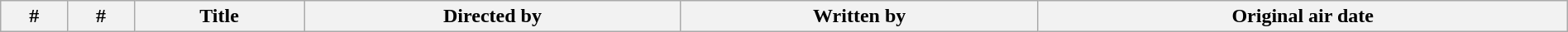<table class="wikitable plainrowheaders" style="width:100%; margin:auto;">
<tr>
<th>#</th>
<th>#</th>
<th>Title</th>
<th>Directed by</th>
<th>Written by</th>
<th>Original air date<br>









</th>
</tr>
</table>
